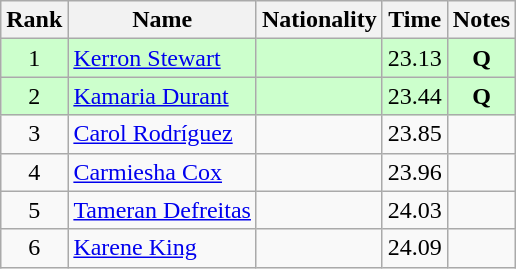<table class="wikitable sortable" style="text-align:center">
<tr>
<th>Rank</th>
<th>Name</th>
<th>Nationality</th>
<th>Time</th>
<th>Notes</th>
</tr>
<tr bgcolor=ccffcc>
<td align=center>1</td>
<td align=left><a href='#'>Kerron Stewart</a></td>
<td align=left></td>
<td>23.13</td>
<td><strong>Q</strong></td>
</tr>
<tr bgcolor=ccffcc>
<td align=center>2</td>
<td align=left><a href='#'>Kamaria Durant</a></td>
<td align=left></td>
<td>23.44</td>
<td><strong>Q</strong></td>
</tr>
<tr>
<td align=center>3</td>
<td align=left><a href='#'>Carol Rodríguez</a></td>
<td align=left></td>
<td>23.85</td>
<td></td>
</tr>
<tr>
<td align=center>4</td>
<td align=left><a href='#'>Carmiesha Cox</a></td>
<td align=left></td>
<td>23.96</td>
<td></td>
</tr>
<tr>
<td align=center>5</td>
<td align=left><a href='#'>Tameran Defreitas</a></td>
<td align=left></td>
<td>24.03</td>
<td></td>
</tr>
<tr>
<td align=center>6</td>
<td align=left><a href='#'>Karene King</a></td>
<td align=left></td>
<td>24.09</td>
<td></td>
</tr>
</table>
